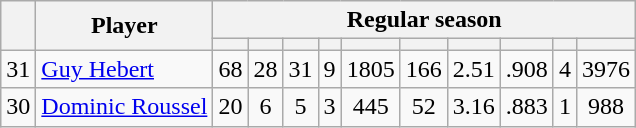<table class="wikitable plainrowheaders" style="text-align:center;">
<tr>
<th scope="col" rowspan="2"></th>
<th scope="col" rowspan="2">Player</th>
<th scope=colgroup colspan=10>Regular season</th>
</tr>
<tr>
<th scope="col"></th>
<th scope="col"></th>
<th scope="col"></th>
<th scope="col"></th>
<th scope="col"></th>
<th scope="col"></th>
<th scope="col"></th>
<th scope="col"></th>
<th scope="col"></th>
<th scope="col"></th>
</tr>
<tr>
<td scope="row">31</td>
<td align="left"><a href='#'>Guy Hebert</a></td>
<td>68</td>
<td>28</td>
<td>31</td>
<td>9</td>
<td>1805</td>
<td>166</td>
<td>2.51</td>
<td>.908</td>
<td>4</td>
<td>3976</td>
</tr>
<tr>
<td scope="row">30</td>
<td align="left"><a href='#'>Dominic Roussel</a></td>
<td>20</td>
<td>6</td>
<td>5</td>
<td>3</td>
<td>445</td>
<td>52</td>
<td>3.16</td>
<td>.883</td>
<td>1</td>
<td>988</td>
</tr>
</table>
